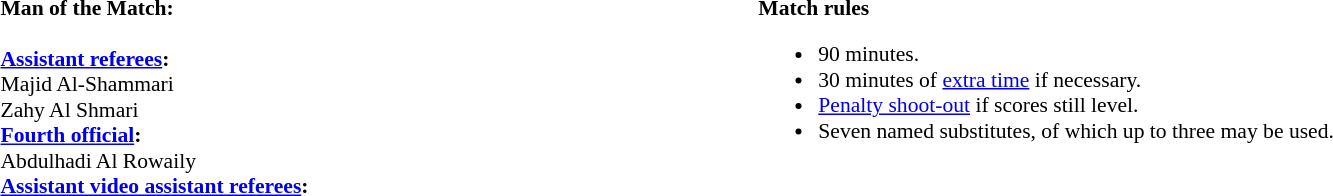<table width=100% style="font-size:90%">
<tr>
<td><br><strong>Man of the Match:</strong>
<br><br><strong><a href='#'>Assistant referees</a>:</strong>
<br>Majid Al-Shammari
<br>Zahy Al Shmari
<br><strong><a href='#'>Fourth official</a>:</strong>
<br>Abdulhadi Al Rowaily
<br><strong><a href='#'>Assistant video assistant referees</a>:</strong>
<br>
<br>
<br></td>
<td style="width:60%; vertical-align:top;"><br><strong>Match rules</strong><ul><li>90 minutes.</li><li>30 minutes of <a href='#'>extra time</a> if necessary.</li><li><a href='#'>Penalty shoot-out</a> if scores still level.</li><li>Seven named substitutes, of which up to three may be used.</li></ul></td>
</tr>
</table>
